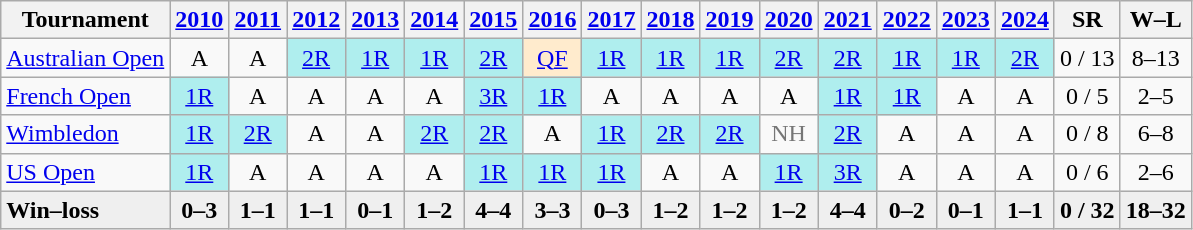<table class=wikitable style=text-align:center>
<tr>
<th>Tournament</th>
<th><a href='#'>2010</a></th>
<th><a href='#'>2011</a></th>
<th><a href='#'>2012</a></th>
<th><a href='#'>2013</a></th>
<th><a href='#'>2014</a></th>
<th><a href='#'>2015</a></th>
<th><a href='#'>2016</a></th>
<th><a href='#'>2017</a></th>
<th><a href='#'>2018</a></th>
<th><a href='#'>2019</a></th>
<th><a href='#'>2020</a></th>
<th><a href='#'>2021</a></th>
<th><a href='#'>2022</a></th>
<th><a href='#'>2023</a></th>
<th><a href='#'>2024</a></th>
<th>SR</th>
<th>W–L</th>
</tr>
<tr>
<td align=left><a href='#'>Australian Open</a></td>
<td>A</td>
<td>A</td>
<td bgcolor=afeeee><a href='#'>2R</a></td>
<td bgcolor=afeeee><a href='#'>1R</a></td>
<td bgcolor=afeeee><a href='#'>1R</a></td>
<td bgcolor=afeeee><a href='#'>2R</a></td>
<td bgcolor=ffebcd><a href='#'>QF</a></td>
<td bgcolor=afeeee><a href='#'>1R</a></td>
<td bgcolor=afeeee><a href='#'>1R</a></td>
<td bgcolor=afeeee><a href='#'>1R</a></td>
<td bgcolor=afeeee><a href='#'>2R</a></td>
<td bgcolor=afeeee><a href='#'>2R</a></td>
<td bgcolor=afeeee><a href='#'>1R</a></td>
<td bgcolor=afeeee><a href='#'>1R</a></td>
<td bgcolor=afeeee><a href='#'>2R</a></td>
<td>0 / 13</td>
<td>8–13</td>
</tr>
<tr>
<td align=left><a href='#'>French Open</a></td>
<td bgcolor=afeeee><a href='#'>1R</a></td>
<td>A</td>
<td>A</td>
<td>A</td>
<td>A</td>
<td bgcolor=afeeee><a href='#'>3R</a></td>
<td bgcolor=afeeee><a href='#'>1R</a></td>
<td>A</td>
<td>A</td>
<td>A</td>
<td>A</td>
<td bgcolor=afeeee><a href='#'>1R</a></td>
<td bgcolor=afeeee><a href='#'>1R</a></td>
<td>A</td>
<td>A</td>
<td>0 / 5</td>
<td>2–5</td>
</tr>
<tr>
<td align=left><a href='#'>Wimbledon</a></td>
<td bgcolor=afeeee><a href='#'>1R</a></td>
<td bgcolor=afeeee><a href='#'>2R</a></td>
<td>A</td>
<td>A</td>
<td bgcolor=afeeee><a href='#'>2R</a></td>
<td bgcolor=afeeee><a href='#'>2R</a></td>
<td>A</td>
<td bgcolor=afeeee><a href='#'>1R</a></td>
<td bgcolor=afeeee><a href='#'>2R</a></td>
<td bgcolor=afeeee><a href='#'>2R</a></td>
<td style=color:#767676>NH</td>
<td bgcolor=afeeee><a href='#'>2R</a></td>
<td>A</td>
<td>A</td>
<td>A</td>
<td>0 / 8</td>
<td>6–8</td>
</tr>
<tr>
<td align=left><a href='#'>US Open</a></td>
<td bgcolor=afeeee><a href='#'>1R</a></td>
<td>A</td>
<td>A</td>
<td>A</td>
<td>A</td>
<td bgcolor=afeeee><a href='#'>1R</a></td>
<td bgcolor=afeeee><a href='#'>1R</a></td>
<td bgcolor=afeeee><a href='#'>1R</a></td>
<td>A</td>
<td>A</td>
<td bgcolor=afeeee><a href='#'>1R</a></td>
<td bgcolor=afeeee><a href='#'>3R</a></td>
<td>A</td>
<td>A</td>
<td>A</td>
<td>0 / 6</td>
<td>2–6</td>
</tr>
<tr style=background:#efefef;font-weight:bold>
<td style=text-align:left>Win–loss</td>
<td>0–3</td>
<td>1–1</td>
<td>1–1</td>
<td>0–1</td>
<td>1–2</td>
<td>4–4</td>
<td>3–3</td>
<td>0–3</td>
<td>1–2</td>
<td>1–2</td>
<td>1–2</td>
<td>4–4</td>
<td>0–2</td>
<td>0–1</td>
<td>1–1</td>
<td>0 / 32</td>
<td>18–32</td>
</tr>
</table>
